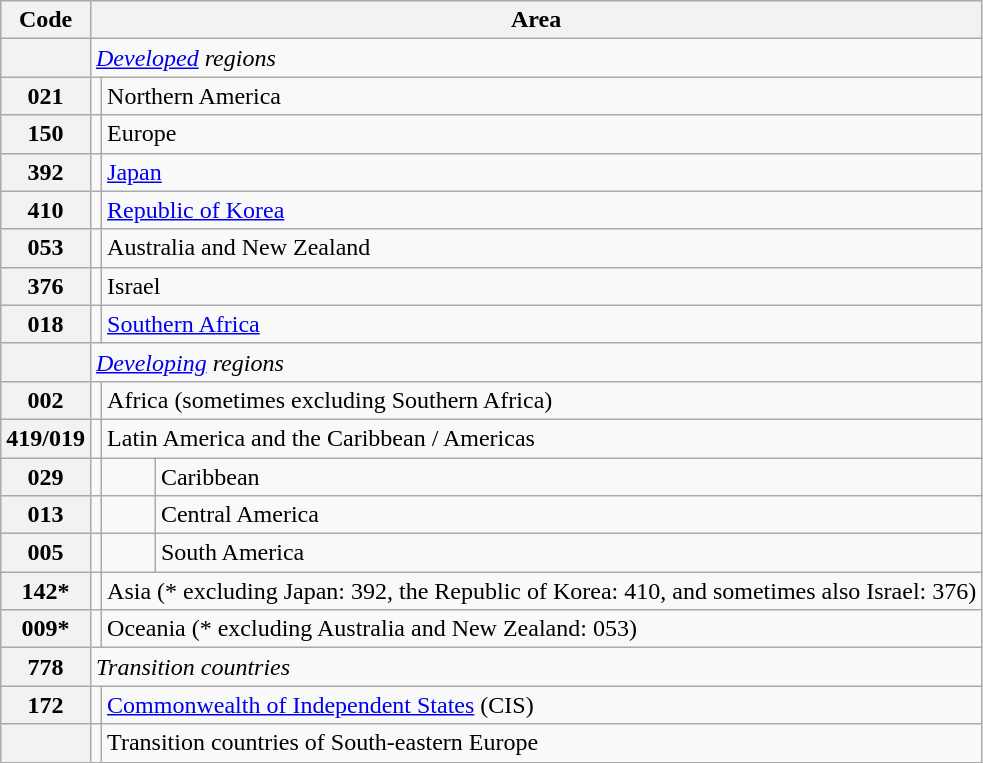<table class="wikitable">
<tr>
<th scope="col">Code</th>
<th scope="col" colspan=3>Area<br></th>
</tr>
<tr>
<th> </th>
<td colspan=3><em><a href='#'>Developed</a> regions</em></td>
</tr>
<tr>
<th>021</th>
<td></td>
<td colspan=2>Northern America</td>
</tr>
<tr>
<th>150</th>
<td></td>
<td colspan=2>Europe</td>
</tr>
<tr>
<th>392</th>
<td></td>
<td colspan=2><a href='#'>Japan</a></td>
</tr>
<tr>
<th>410</th>
<td></td>
<td colspan=2><a href='#'>Republic of Korea</a></td>
</tr>
<tr>
<th>053</th>
<td></td>
<td colspan=2>Australia and New Zealand</td>
</tr>
<tr>
<th>376</th>
<td></td>
<td colspan=2>Israel</td>
</tr>
<tr>
<th>018</th>
<td></td>
<td colspan=2><a href='#'>Southern Africa</a></td>
</tr>
<tr>
<th> </th>
<td colspan=3><em><a href='#'>Developing</a> regions</em></td>
</tr>
<tr>
<th>002</th>
<td></td>
<td colspan=2>Africa (sometimes excluding Southern Africa)</td>
</tr>
<tr>
<th>419/019</th>
<td></td>
<td colspan=2>Latin America and the Caribbean / Americas</td>
</tr>
<tr>
<th>029</th>
<td></td>
<td></td>
<td>Caribbean</td>
</tr>
<tr>
<th>013</th>
<td></td>
<td></td>
<td>Central America</td>
</tr>
<tr>
<th>005</th>
<td></td>
<td></td>
<td>South America</td>
</tr>
<tr>
<th>142*</th>
<td></td>
<td colspan=2>Asia (* excluding Japan: 392, the Republic of Korea: 410, and sometimes also Israel: 376)</td>
</tr>
<tr>
<th>009*</th>
<td></td>
<td colspan=2>Oceania (* excluding Australia and New Zealand: 053)</td>
</tr>
<tr>
<th>778</th>
<td colspan=3><em>Transition countries</em></td>
</tr>
<tr>
<th>172</th>
<td></td>
<td colspan=2><a href='#'>Commonwealth of Independent States</a> (CIS)</td>
</tr>
<tr>
<th> </th>
<td></td>
<td colspan=2>Transition countries of South-eastern Europe</td>
</tr>
</table>
